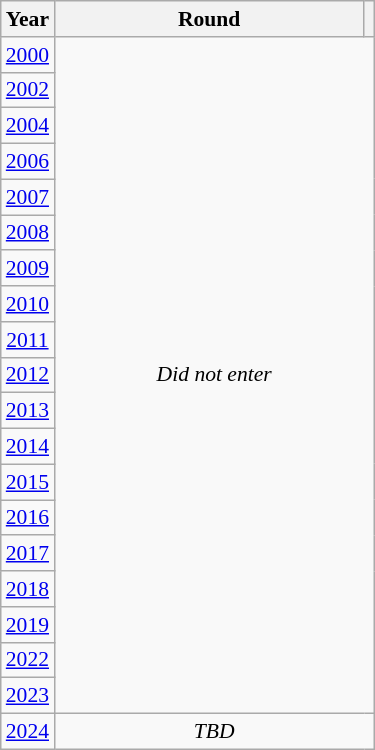<table class="wikitable" style="text-align: center; font-size:90%">
<tr>
<th>Year</th>
<th style="width:200px">Round</th>
<th></th>
</tr>
<tr>
<td><a href='#'>2000</a></td>
<td colspan="2" rowspan="19"><em>Did not enter</em></td>
</tr>
<tr>
<td><a href='#'>2002</a></td>
</tr>
<tr>
<td><a href='#'>2004</a></td>
</tr>
<tr>
<td><a href='#'>2006</a></td>
</tr>
<tr>
<td><a href='#'>2007</a></td>
</tr>
<tr>
<td><a href='#'>2008</a></td>
</tr>
<tr>
<td><a href='#'>2009</a></td>
</tr>
<tr>
<td><a href='#'>2010</a></td>
</tr>
<tr>
<td><a href='#'>2011</a></td>
</tr>
<tr>
<td><a href='#'>2012</a></td>
</tr>
<tr>
<td><a href='#'>2013</a></td>
</tr>
<tr>
<td><a href='#'>2014</a></td>
</tr>
<tr>
<td><a href='#'>2015</a></td>
</tr>
<tr>
<td><a href='#'>2016</a></td>
</tr>
<tr>
<td><a href='#'>2017</a></td>
</tr>
<tr>
<td><a href='#'>2018</a></td>
</tr>
<tr>
<td><a href='#'>2019</a></td>
</tr>
<tr>
<td><a href='#'>2022</a></td>
</tr>
<tr>
<td><a href='#'>2023</a></td>
</tr>
<tr>
<td><a href='#'>2024</a></td>
<td colspan="2"><em>TBD</em></td>
</tr>
</table>
